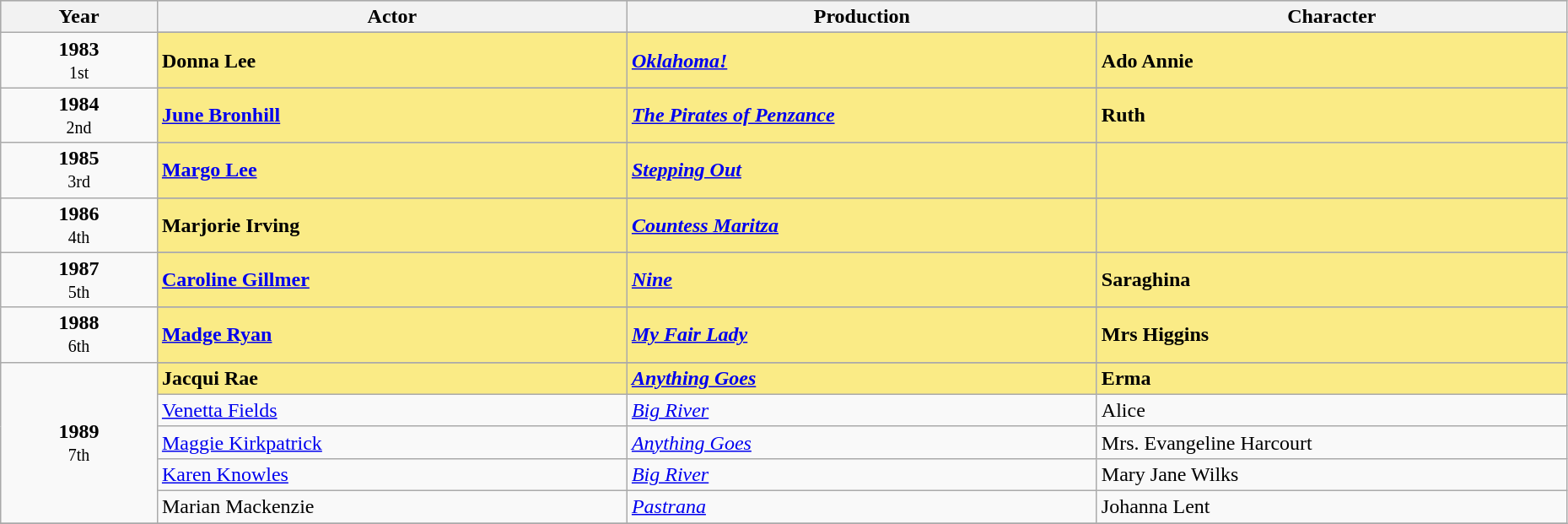<table class="wikitable" style="width:98%;">
<tr style="background:#bebebe;">
<th style="width:10%;">Year</th>
<th style="width:30%;">Actor</th>
<th style="width:30%;">Production</th>
<th style="width:30%;">Character</th>
</tr>
<tr>
<td rowspan=2 style="text-align:center"><strong>1983</strong><br><small>1st</small></td>
</tr>
<tr style="background:#FAEB86">
<td><strong>Donna Lee</strong></td>
<td><strong><em><a href='#'>Oklahoma!</a></em></strong></td>
<td><strong>Ado Annie</strong></td>
</tr>
<tr>
<td rowspan=2 style="text-align:center"><strong>1984</strong><br><small>2nd</small></td>
</tr>
<tr style="background:#FAEB86">
<td><strong><a href='#'>June Bronhill</a></strong></td>
<td><strong><em><a href='#'>The Pirates of Penzance</a></em></strong></td>
<td><strong>Ruth</strong></td>
</tr>
<tr>
<td rowspan=2 style="text-align:center"><strong>1985</strong><br><small>3rd</small></td>
</tr>
<tr style="background:#FAEB86"|>
<td><strong><a href='#'>Margo Lee</a></strong></td>
<td><em><a href='#'><strong>Stepping Out</strong></a></em></td>
<td></td>
</tr>
<tr>
<td rowspan=2 style="text-align:center"><strong>1986</strong><br><small>4th</small></td>
</tr>
<tr style="background:#FAEB86">
<td><strong>Marjorie Irving</strong></td>
<td><strong><em><a href='#'>Countess Maritza</a></em></strong></td>
<td></td>
</tr>
<tr>
<td rowspan=2 style="text-align:center"><strong>1987</strong><br><small>5th</small></td>
</tr>
<tr style="background:#FAEB86"|>
<td><strong><a href='#'>Caroline Gillmer</a></strong></td>
<td><em><a href='#'><strong>Nine</strong></a></em></td>
<td><strong>Saraghina</strong></td>
</tr>
<tr>
<td rowspan=2 style="text-align:center"><strong>1988</strong><br><small>6th</small></td>
</tr>
<tr style="background:#FAEB86">
<td><strong><a href='#'>Madge Ryan</a></strong></td>
<td><strong><em><a href='#'>My Fair Lady</a></em></strong></td>
<td><strong>Mrs Higgins</strong></td>
</tr>
<tr>
<td rowspan=6 style="text-align:center"><strong>1989</strong><br><small>7th</small></td>
</tr>
<tr style="background:#FAEB86">
<td><strong>Jacqui Rae</strong></td>
<td><strong><em><a href='#'>Anything Goes</a></em></strong></td>
<td><strong>Erma</strong></td>
</tr>
<tr>
<td><a href='#'>Venetta Fields</a></td>
<td><em><a href='#'>Big River</a></em></td>
<td>Alice</td>
</tr>
<tr>
<td><a href='#'>Maggie Kirkpatrick</a></td>
<td><em><a href='#'>Anything Goes</a></em></td>
<td>Mrs. Evangeline Harcourt</td>
</tr>
<tr>
<td><a href='#'>Karen Knowles</a></td>
<td><em><a href='#'>Big River</a></em></td>
<td>Mary Jane Wilks</td>
</tr>
<tr>
<td>Marian Mackenzie</td>
<td><em><a href='#'>Pastrana</a></em></td>
<td>Johanna Lent</td>
</tr>
<tr>
</tr>
</table>
